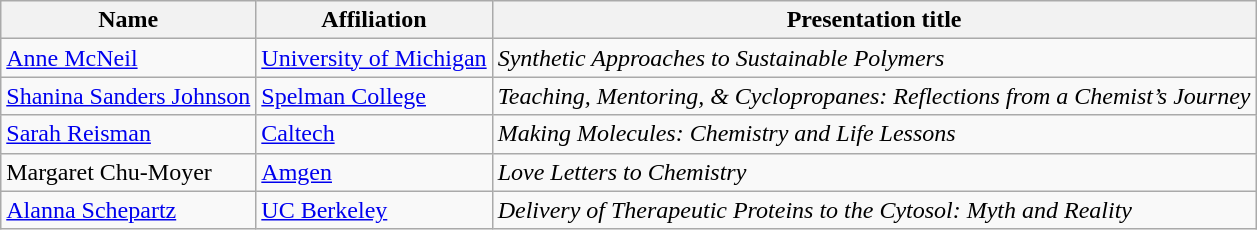<table class="wikitable">
<tr>
<th>Name</th>
<th>Affiliation</th>
<th>Presentation title</th>
</tr>
<tr>
<td><a href='#'>Anne McNeil</a></td>
<td><a href='#'>University of Michigan</a></td>
<td><em>Synthetic Approaches to Sustainable Polymers</em></td>
</tr>
<tr>
<td><a href='#'>Shanina Sanders Johnson</a></td>
<td><a href='#'>Spelman College</a></td>
<td><em>Teaching, Mentoring, & Cyclopropanes: Reflections from a Chemist’s Journey</em></td>
</tr>
<tr>
<td><a href='#'>Sarah Reisman</a></td>
<td><a href='#'>Caltech</a></td>
<td><em>Making Molecules: Chemistry and Life Lessons</em></td>
</tr>
<tr>
<td>Margaret Chu-Moyer</td>
<td><a href='#'>Amgen</a></td>
<td><em>Love Letters to Chemistry</em></td>
</tr>
<tr>
<td><a href='#'>Alanna Schepartz</a></td>
<td><a href='#'>UC Berkeley</a></td>
<td><em>Delivery of Therapeutic Proteins to the Cytosol: Myth and Reality</em></td>
</tr>
</table>
